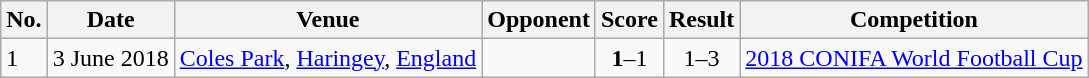<table class="wikitable">
<tr>
<th>No.</th>
<th>Date</th>
<th>Venue</th>
<th>Opponent</th>
<th>Score</th>
<th>Result</th>
<th>Competition</th>
</tr>
<tr>
<td>1</td>
<td>3 June 2018</td>
<td><a href='#'>Coles Park</a>, <a href='#'>Haringey</a>, <a href='#'>England</a></td>
<td></td>
<td align=center><strong>1</strong>–1</td>
<td align=center>1–3</td>
<td><a href='#'>2018 CONIFA World Football Cup</a></td>
</tr>
</table>
